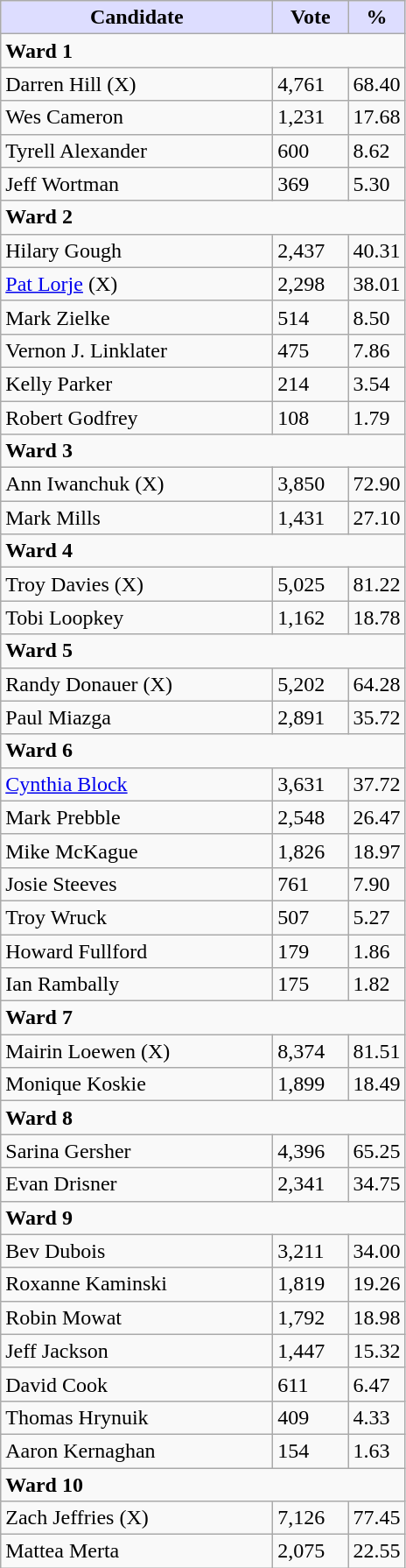<table class="wikitable">
<tr>
<th style="background:#ddf; width:200px;">Candidate</th>
<th style="background:#ddf; width:50px;">Vote</th>
<th style="background:#ddf; width:30px;">%</th>
</tr>
<tr>
<td colspan="4"><strong>Ward 1</strong></td>
</tr>
<tr>
<td>Darren Hill (X)</td>
<td>4,761</td>
<td>68.40</td>
</tr>
<tr>
<td>Wes Cameron</td>
<td>1,231</td>
<td>17.68</td>
</tr>
<tr>
<td>Tyrell Alexander</td>
<td>600</td>
<td>8.62</td>
</tr>
<tr>
<td>Jeff Wortman</td>
<td>369</td>
<td>5.30</td>
</tr>
<tr>
<td colspan="4"><strong>Ward 2</strong></td>
</tr>
<tr>
<td>Hilary Gough</td>
<td>2,437</td>
<td>40.31</td>
</tr>
<tr>
<td><a href='#'>Pat Lorje</a> (X)</td>
<td>2,298</td>
<td>38.01</td>
</tr>
<tr>
<td>Mark Zielke</td>
<td>514</td>
<td>8.50</td>
</tr>
<tr>
<td>Vernon J. Linklater</td>
<td>475</td>
<td>7.86</td>
</tr>
<tr>
<td>Kelly Parker</td>
<td>214</td>
<td>3.54</td>
</tr>
<tr>
<td>Robert Godfrey</td>
<td>108</td>
<td>1.79</td>
</tr>
<tr>
<td colspan="4"><strong>Ward 3</strong></td>
</tr>
<tr>
<td>Ann Iwanchuk (X)</td>
<td>3,850</td>
<td>72.90</td>
</tr>
<tr>
<td>Mark Mills</td>
<td>1,431</td>
<td>27.10</td>
</tr>
<tr>
<td colspan="4"><strong>Ward 4</strong></td>
</tr>
<tr>
<td>Troy Davies (X)</td>
<td>5,025</td>
<td>81.22</td>
</tr>
<tr>
<td>Tobi Loopkey</td>
<td>1,162</td>
<td>18.78</td>
</tr>
<tr>
<td colspan="4"><strong>Ward 5</strong></td>
</tr>
<tr>
<td>Randy Donauer (X)</td>
<td>5,202</td>
<td>64.28</td>
</tr>
<tr>
<td>Paul Miazga</td>
<td>2,891</td>
<td>35.72</td>
</tr>
<tr>
<td colspan="4"><strong>Ward 6</strong></td>
</tr>
<tr>
<td><a href='#'>Cynthia Block</a></td>
<td>3,631</td>
<td>37.72</td>
</tr>
<tr>
<td>Mark Prebble</td>
<td>2,548</td>
<td>26.47</td>
</tr>
<tr>
<td>Mike McKague</td>
<td>1,826</td>
<td>18.97</td>
</tr>
<tr>
<td>Josie Steeves</td>
<td>761</td>
<td>7.90</td>
</tr>
<tr>
<td>Troy Wruck</td>
<td>507</td>
<td>5.27</td>
</tr>
<tr>
<td>Howard Fullford</td>
<td>179</td>
<td>1.86</td>
</tr>
<tr>
<td>Ian Rambally</td>
<td>175</td>
<td>1.82</td>
</tr>
<tr>
<td colspan="4"><strong>Ward 7</strong></td>
</tr>
<tr>
<td>Mairin Loewen (X)</td>
<td>8,374</td>
<td>81.51</td>
</tr>
<tr>
<td>Monique Koskie</td>
<td>1,899</td>
<td>18.49</td>
</tr>
<tr>
<td colspan="4"><strong>Ward 8</strong></td>
</tr>
<tr>
<td>Sarina Gersher</td>
<td>4,396</td>
<td>65.25</td>
</tr>
<tr>
<td>Evan Drisner</td>
<td>2,341</td>
<td>34.75</td>
</tr>
<tr>
<td colspan="4"><strong>Ward 9</strong></td>
</tr>
<tr>
<td>Bev Dubois</td>
<td>3,211</td>
<td>34.00</td>
</tr>
<tr>
<td>Roxanne Kaminski</td>
<td>1,819</td>
<td>19.26</td>
</tr>
<tr>
<td>Robin Mowat</td>
<td>1,792</td>
<td>18.98</td>
</tr>
<tr>
<td>Jeff Jackson</td>
<td>1,447</td>
<td>15.32</td>
</tr>
<tr>
<td>David Cook</td>
<td>611</td>
<td>6.47</td>
</tr>
<tr>
<td>Thomas Hrynuik</td>
<td>409</td>
<td>4.33</td>
</tr>
<tr>
<td>Aaron Kernaghan</td>
<td>154</td>
<td>1.63</td>
</tr>
<tr>
<td colspan="4"><strong>Ward 10</strong></td>
</tr>
<tr>
<td>Zach Jeffries (X)</td>
<td>7,126</td>
<td>77.45</td>
</tr>
<tr>
<td>Mattea Merta</td>
<td>2,075</td>
<td>22.55</td>
</tr>
</table>
